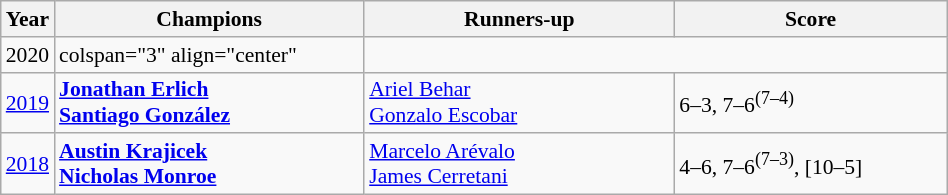<table class="wikitable" style="font-size:90%">
<tr>
<th>Year</th>
<th width="200">Champions</th>
<th width="200">Runners-up</th>
<th width="175">Score</th>
</tr>
<tr>
<td>2020</td>
<td>colspan="3" align="center" </td>
</tr>
<tr>
<td><a href='#'>2019</a></td>
<td> <strong><a href='#'>Jonathan Erlich</a></strong><br> <strong><a href='#'>Santiago González</a></strong></td>
<td> <a href='#'>Ariel Behar</a><br> <a href='#'>Gonzalo Escobar</a></td>
<td>6–3, 7–6<sup>(7–4)</sup></td>
</tr>
<tr>
<td><a href='#'>2018</a></td>
<td> <strong><a href='#'>Austin Krajicek</a></strong><br> <strong><a href='#'>Nicholas Monroe</a></strong></td>
<td> <a href='#'>Marcelo Arévalo</a><br> <a href='#'>James Cerretani</a></td>
<td>4–6, 7–6<sup>(7–3)</sup>, [10–5]</td>
</tr>
</table>
